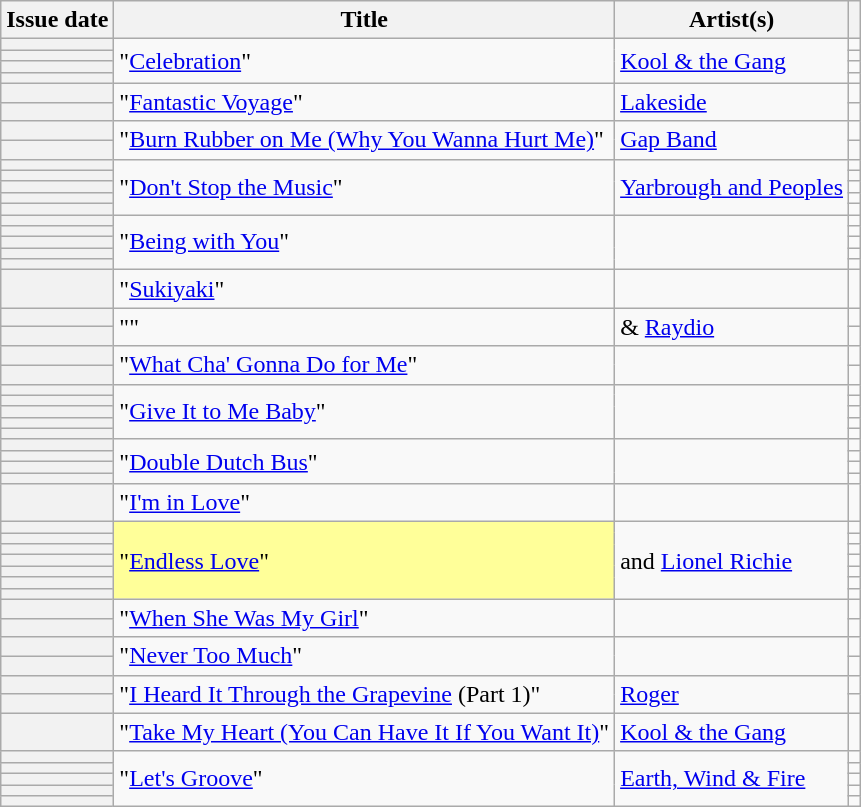<table class="wikitable sortable plainrowheaders">
<tr>
<th scope="col">Issue date</th>
<th scope="col">Title</th>
<th scope="col">Artist(s)</th>
<th scope="col" class="unsortable"></th>
</tr>
<tr>
<th scope=row></th>
<td rowspan="4">"<a href='#'>Celebration</a>"</td>
<td rowspan="4"><a href='#'>Kool & the Gang</a></td>
<td align=center></td>
</tr>
<tr>
<th scope=row></th>
<td align=center></td>
</tr>
<tr>
<th scope=row></th>
<td align=center></td>
</tr>
<tr>
<th scope=row></th>
<td align=center></td>
</tr>
<tr>
<th scope=row></th>
<td rowspan="2">"<a href='#'>Fantastic Voyage</a>"</td>
<td rowspan="2"><a href='#'>Lakeside</a></td>
<td align=center></td>
</tr>
<tr>
<th scope=row></th>
<td align=center></td>
</tr>
<tr>
<th scope=row></th>
<td rowspan="2">"<a href='#'>Burn Rubber on Me (Why You Wanna Hurt Me)</a>"</td>
<td rowspan="2"><a href='#'>Gap Band</a></td>
<td align=center></td>
</tr>
<tr>
<th scope=row></th>
<td align=center></td>
</tr>
<tr>
<th scope=row></th>
<td rowspan="5">"<a href='#'>Don't Stop the Music</a>"</td>
<td rowspan="5"><a href='#'>Yarbrough and Peoples</a></td>
<td align=center></td>
</tr>
<tr>
<th scope=row></th>
<td align=center></td>
</tr>
<tr>
<th scope=row></th>
<td align=center></td>
</tr>
<tr>
<th scope=row></th>
<td align=center></td>
</tr>
<tr>
<th scope=row></th>
<td align=center></td>
</tr>
<tr>
<th scope=row></th>
<td rowspan="5">"<a href='#'>Being with You</a>"</td>
<td rowspan="5"></td>
<td align=center></td>
</tr>
<tr>
<th scope=row></th>
<td align=center></td>
</tr>
<tr>
<th scope=row></th>
<td align=center></td>
</tr>
<tr>
<th scope=row></th>
<td align=center></td>
</tr>
<tr>
<th scope=row></th>
<td align=center></td>
</tr>
<tr>
<th scope=row></th>
<td>"<a href='#'>Sukiyaki</a>"</td>
<td></td>
<td align=center></td>
</tr>
<tr>
<th scope=row></th>
<td rowspan="2">""</td>
<td rowspan="2"> & <a href='#'>Raydio</a></td>
<td align=center></td>
</tr>
<tr>
<th scope=row></th>
<td align=center></td>
</tr>
<tr>
<th scope=row></th>
<td rowspan="2">"<a href='#'>What Cha' Gonna Do for Me</a>"</td>
<td rowspan="2"></td>
<td align=center></td>
</tr>
<tr>
<th scope=row></th>
<td align=center></td>
</tr>
<tr>
<th scope=row></th>
<td rowspan="5">"<a href='#'>Give It to Me Baby</a>"</td>
<td rowspan="5"></td>
<td align=center></td>
</tr>
<tr>
<th scope=row></th>
<td align=center></td>
</tr>
<tr>
<th scope=row></th>
<td align=center></td>
</tr>
<tr>
<th scope=row></th>
<td align=center></td>
</tr>
<tr>
<th scope=row></th>
<td align=center></td>
</tr>
<tr>
<th scope=row></th>
<td rowspan="4">"<a href='#'>Double Dutch Bus</a>"</td>
<td rowspan="4"></td>
<td align=center></td>
</tr>
<tr>
<th scope=row></th>
<td align=center></td>
</tr>
<tr>
<th scope=row></th>
<td align=center></td>
</tr>
<tr>
<th scope=row></th>
<td align=center></td>
</tr>
<tr>
<th scope=row></th>
<td>"<a href='#'>I'm in Love</a>"</td>
<td></td>
<td align=center></td>
</tr>
<tr>
<th scope=row></th>
<td bgcolor=#FFFF99 rowspan="7">"<a href='#'>Endless Love</a>" </td>
<td rowspan="7"> and <a href='#'>Lionel Richie</a></td>
<td align=center></td>
</tr>
<tr>
<th scope=row></th>
<td align=center></td>
</tr>
<tr>
<th scope=row></th>
<td align=center></td>
</tr>
<tr>
<th scope=row></th>
<td align=center></td>
</tr>
<tr>
<th scope=row></th>
<td align=center></td>
</tr>
<tr>
<th scope=row></th>
<td align=center></td>
</tr>
<tr>
<th scope=row></th>
<td align=center></td>
</tr>
<tr>
<th scope=row></th>
<td rowspan="2">"<a href='#'>When She Was My Girl</a>"</td>
<td rowspan="2"></td>
<td align=center></td>
</tr>
<tr>
<th scope=row></th>
<td align=center></td>
</tr>
<tr>
<th scope=row></th>
<td rowspan="2">"<a href='#'>Never Too Much</a>"</td>
<td rowspan="2"></td>
<td align=center></td>
</tr>
<tr>
<th scope=row></th>
<td align=center></td>
</tr>
<tr>
<th scope=row></th>
<td rowspan="2">"<a href='#'>I Heard It Through the Grapevine</a> (Part 1)"</td>
<td rowspan="2"><a href='#'>Roger</a></td>
<td align=center></td>
</tr>
<tr>
<th scope=row></th>
<td align=center></td>
</tr>
<tr>
<th scope=row></th>
<td>"<a href='#'>Take My Heart (You Can Have It If You Want It)</a>"</td>
<td><a href='#'>Kool & the Gang</a></td>
<td align=center></td>
</tr>
<tr>
<th scope=row></th>
<td rowspan="5">"<a href='#'>Let's Groove</a>"</td>
<td rowspan="5"><a href='#'>Earth, Wind & Fire</a></td>
<td align=center></td>
</tr>
<tr>
<th scope=row></th>
<td align=center></td>
</tr>
<tr>
<th scope=row></th>
<td align=center></td>
</tr>
<tr>
<th scope=row></th>
<td align=center></td>
</tr>
<tr>
<th scope=row></th>
<td align=center></td>
</tr>
</table>
